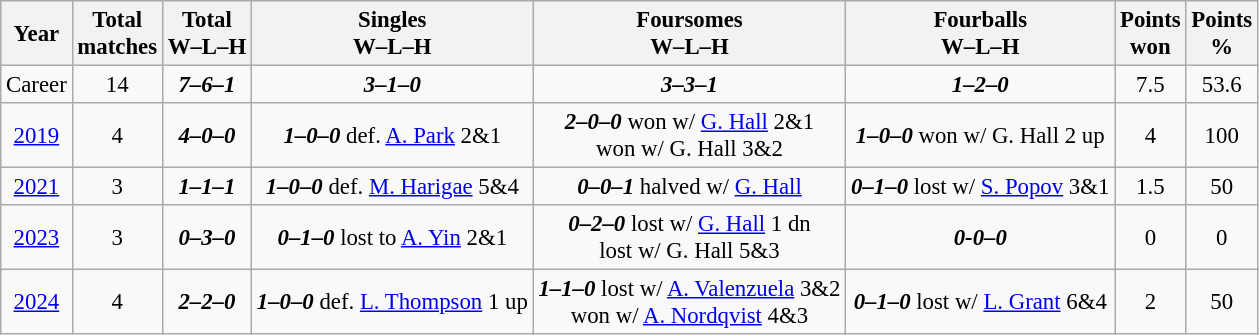<table class="wikitable" style="text-align:center; font-size: 95%;">
<tr>
<th>Year</th>
<th>Total<br>matches</th>
<th>Total<br>W–L–H</th>
<th>Singles<br>W–L–H</th>
<th>Foursomes<br>W–L–H</th>
<th>Fourballs<br>W–L–H</th>
<th>Points<br>won</th>
<th>Points<br>%</th>
</tr>
<tr>
<td>Career</td>
<td>14</td>
<td><strong><em>7–6–1</em></strong></td>
<td><strong><em>3–1–0</em></strong></td>
<td><strong><em>3–3–1</em></strong></td>
<td><strong><em>1–2–0</em></strong></td>
<td>7.5</td>
<td>53.6</td>
</tr>
<tr>
<td><a href='#'>2019</a></td>
<td>4</td>
<td><strong><em>4–0–0</em></strong></td>
<td><strong><em>1–0–0</em></strong> def. <a href='#'>A. Park</a> 2&1</td>
<td><strong><em>2–0–0</em></strong> won w/ <a href='#'>G. Hall</a> 2&1<br>won w/ G. Hall 3&2</td>
<td><strong><em>1–0–0</em></strong> won w/ G. Hall 2 up</td>
<td>4</td>
<td>100</td>
</tr>
<tr>
<td><a href='#'>2021</a></td>
<td>3</td>
<td><strong><em>1–1–1</em></strong></td>
<td><strong><em>1–0–0</em></strong> def. <a href='#'>M. Harigae</a> 5&4</td>
<td><strong><em>0–0–1</em></strong> halved w/ <a href='#'>G. Hall</a></td>
<td><strong><em>0–1–0</em></strong> lost w/ <a href='#'>S. Popov</a> 3&1</td>
<td>1.5</td>
<td>50</td>
</tr>
<tr>
<td><a href='#'>2023</a></td>
<td>3</td>
<td><strong><em>0–3–0</em></strong></td>
<td><strong><em>0–1–0</em></strong> lost to <a href='#'>A. Yin</a> 2&1</td>
<td><strong><em>0–2–0</em></strong> lost w/ <a href='#'>G. Hall</a> 1 dn<br>lost w/ G. Hall 5&3</td>
<td><strong><em>0-0–0</em></strong></td>
<td>0</td>
<td>0</td>
</tr>
<tr>
<td><a href='#'>2024</a></td>
<td>4</td>
<td><strong><em>2–2–0</em></strong></td>
<td><strong><em>1–0–0</em></strong> def. <a href='#'>L. Thompson</a> 1 up</td>
<td><strong><em>1–1–0</em></strong> lost w/ <a href='#'>A. Valenzuela</a> 3&2<br>won w/ <a href='#'>A. Nordqvist</a> 4&3</td>
<td><strong><em>0–1–0</em></strong> lost w/ <a href='#'>L. Grant</a> 6&4</td>
<td>2</td>
<td>50</td>
</tr>
</table>
